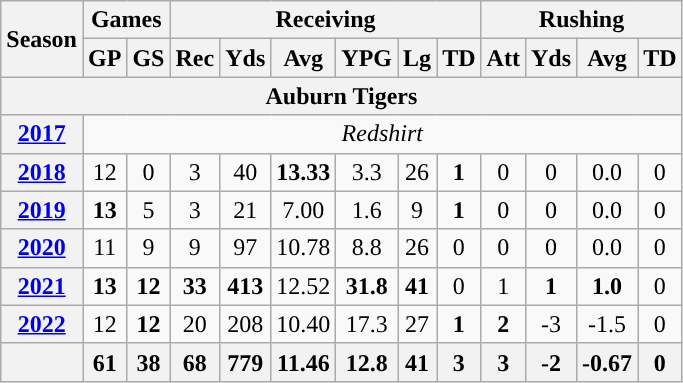<table class="wikitable" style="text-align:center;">
<tr>
<th rowspan="2">Season</th>
<th colspan="2">Games</th>
<th colspan="6">Receiving</th>
<th colspan="5">Rushing</th>
</tr>
<tr>
<th>GP</th>
<th>GS</th>
<th>Rec</th>
<th>Yds</th>
<th>Avg</th>
<th>YPG</th>
<th>Lg</th>
<th>TD</th>
<th>Att</th>
<th>Yds</th>
<th>Avg</th>
<th>TD</th>
</tr>
<tr>
<th colspan="15">Auburn Tigers</th>
</tr>
<tr>
<th><a href='#'>2017</a></th>
<td colspan="15"><em>Redshirt </em></td>
</tr>
<tr>
<th><a href='#'>2018</a></th>
<td>12</td>
<td>0</td>
<td>3</td>
<td>40</td>
<td><strong>13.33</strong></td>
<td>3.3</td>
<td>26</td>
<td><strong>1</strong></td>
<td>0</td>
<td>0</td>
<td>0.0</td>
<td>0</td>
</tr>
<tr>
<th><a href='#'>2019</a></th>
<td><strong>13</strong></td>
<td>5</td>
<td>3</td>
<td>21</td>
<td>7.00</td>
<td>1.6</td>
<td>9</td>
<td><strong>1</strong></td>
<td>0</td>
<td>0</td>
<td>0.0</td>
<td>0</td>
</tr>
<tr>
<th><a href='#'>2020</a></th>
<td>11</td>
<td>9</td>
<td>9</td>
<td>97</td>
<td>10.78</td>
<td>8.8</td>
<td>26</td>
<td>0</td>
<td>0</td>
<td>0</td>
<td>0.0</td>
<td>0</td>
</tr>
<tr>
<th><a href='#'>2021</a></th>
<td><strong>13</strong></td>
<td><strong>12</strong></td>
<td><strong>33</strong></td>
<td><strong>413</strong></td>
<td>12.52</td>
<td><strong>31.8</strong></td>
<td><strong>41</strong></td>
<td>0</td>
<td>1</td>
<td><strong>1</strong></td>
<td><strong>1.0</strong></td>
<td>0</td>
</tr>
<tr>
<th><a href='#'>2022</a></th>
<td>12</td>
<td><strong>12</strong></td>
<td>20</td>
<td>208</td>
<td>10.40</td>
<td>17.3</td>
<td>27</td>
<td><strong>1</strong></td>
<td><strong>2</strong></td>
<td>-3</td>
<td>-1.5</td>
<td>0</td>
</tr>
<tr>
<th></th>
<th>61</th>
<th>38</th>
<th>68</th>
<th>779</th>
<th>11.46</th>
<th>12.8</th>
<th>41</th>
<th>3</th>
<th>3</th>
<th>-2</th>
<th>-0.67</th>
<th>0</th>
</tr>
</table>
